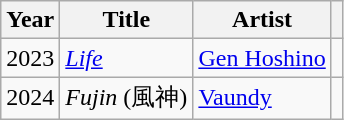<table class="wikitable unsortable">
<tr>
<th>Year</th>
<th>Title</th>
<th>Artist</th>
<th class="unsortable"></th>
</tr>
<tr>
<td>2023</td>
<td><em><a href='#'>Life</a></em></td>
<td><a href='#'>Gen Hoshino</a></td>
<td></td>
</tr>
<tr>
<td>2024</td>
<td><em>Fujin</em> (風神)</td>
<td><a href='#'>Vaundy</a></td>
<td></td>
</tr>
</table>
